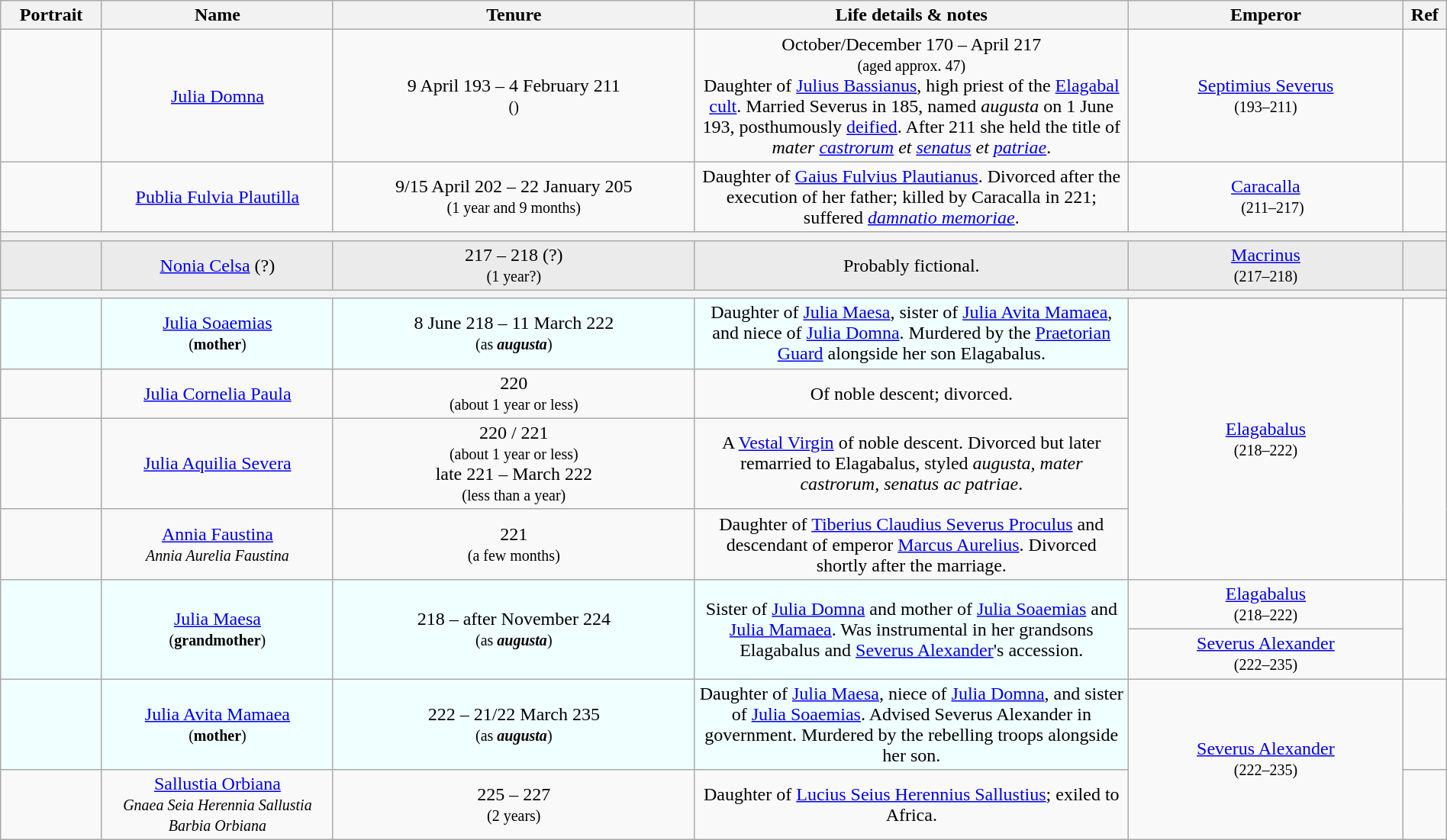<table class="wikitable" style="width:100%; text-align:center;">
<tr>
<th width="7%">Portrait</th>
<th width="16%">Name</th>
<th width="25%">Tenure</th>
<th width="30%">Life details & notes</th>
<th width="19%">Emperor</th>
<th width="3%">Ref</th>
</tr>
<tr>
<td></td>
<td><a href='#'>Julia Domna</a></td>
<td>9 April 193 – 4 February 211<br><small>()</small></td>
<td>October/December  170 – April 217<br><small>(aged approx. 47)</small><br>Daughter of <a href='#'>Julius Bassianus</a>, high priest of the <a href='#'>Elagabal cult</a>. Married Severus in 185, named <em>augusta</em> on 1 June 193, posthumously <a href='#'>deified</a>. After 211 she held the title of <em>mater <a href='#'>castrorum</a> et <a href='#'>senatus</a> et <a href='#'>patriae</a></em>.</td>
<td><a href='#'>Septimius Severus</a><br><small>(193–211)</small></td>
<td></td>
</tr>
<tr>
<td></td>
<td><a href='#'>Publia Fulvia Plautilla</a></td>
<td>9/15 April 202 –  22 January 205<br><small>(1 year and 9 months)</small></td>
<td>Daughter of <a href='#'>Gaius Fulvius Plautianus</a>. Divorced after the execution of her father; killed by Caracalla in 221; suffered <em><a href='#'>damnatio memoriae</a></em>.</td>
<td><a href='#'>Caracalla</a><br>   <small>(211–217)</small></td>
<td></td>
</tr>
<tr>
<th colspan="6"></th>
</tr>
<tr>
<td style="background:#EBEBEB;"></td>
<td style="background:#EBEBEB;"><a href='#'>Nonia Celsa</a> (?)</td>
<td style="background:#EBEBEB;">217 – 218 (?)<br><small>(1 year?)</small></td>
<td style="background:#EBEBEB;">Probably fictional.</td>
<td style="background:#EBEBEB;"><a href='#'>Macrinus</a><br><small>(217–218)</small></td>
<td style="background:#EBEBEB;"></td>
</tr>
<tr>
<th colspan="6"></th>
</tr>
<tr>
<td style="background:#F0FFFF;"></td>
<td style="background:#F0FFFF;"><a href='#'>Julia Soaemias</a><br><small>(<strong>mother</strong>)</small></td>
<td style="background:#F0FFFF;">8 June 218 – 11 March 222<br><small>(as <strong><em>augusta</em></strong>)</small></td>
<td style="background:#F0FFFF;">Daughter of  <a href='#'>Julia Maesa</a>, sister of <a href='#'>Julia Avita Mamaea</a>, and niece of <a href='#'>Julia Domna</a>. Murdered by the <a href='#'>Praetorian Guard</a> alongside her son Elagabalus.</td>
<td rowspan="4"><a href='#'>Elagabalus</a><br><small>(218–222)</small></td>
<td rowspan="4"></td>
</tr>
<tr>
<td></td>
<td><a href='#'>Julia Cornelia Paula</a></td>
<td> 220<br><small>(about 1 year or less)</small></td>
<td>Of noble descent; divorced.</td>
</tr>
<tr>
<td></td>
<td><a href='#'>Julia Aquilia Severa</a></td>
<td> 220 / 221<br><small>(about 1 year or less)</small><br>late 221 – March 222<br><small>(less than a year)</small></td>
<td>A <a href='#'>Vestal Virgin</a> of noble descent. Divorced but later remarried to Elagabalus, styled <em>augusta, mater castrorum, senatus ac patriae</em>.</td>
</tr>
<tr>
<td></td>
<td><a href='#'>Annia Faustina</a><br><small><em>Annia Aurelia Faustina</em></small></td>
<td>221<br><small>(a few months)</small></td>
<td>Daughter of <a href='#'>Tiberius Claudius Severus Proculus</a> and descendant of emperor <a href='#'>Marcus Aurelius</a>. Divorced shortly after the marriage.</td>
</tr>
<tr>
<td rowspan="2" style="background:#F0FFFF;"></td>
<td rowspan="2" style="background:#F0FFFF;"><a href='#'>Julia Maesa</a><br><small>(<strong>grandmother</strong>)</small></td>
<td rowspan="2" style="background:#F0FFFF;">218 – after November 224<br><small>(as <strong><em>augusta</em></strong>)</small></td>
<td rowspan="2" style="background:#F0FFFF;">Sister of <a href='#'>Julia Domna</a> and mother of <a href='#'>Julia Soaemias</a> and <a href='#'>Julia Mamaea</a>. Was instrumental in her grandsons Elagabalus and <a href='#'>Severus Alexander</a>'s accession.</td>
<td><a href='#'>Elagabalus</a><br><small>(218–222)</small></td>
<td rowspan="2"></td>
</tr>
<tr>
<td><a href='#'>Severus Alexander</a><br><small>(222–235)</small></td>
</tr>
<tr>
<td style="background:#F0FFFF;"></td>
<td style="background:#F0FFFF;"><a href='#'>Julia Avita Mamaea</a><br><small>(<strong>mother</strong>)</small></td>
<td style="background:#F0FFFF;">222 – 21/22 March 235<br><small>(as <strong><em>augusta</em></strong>)</small></td>
<td style="background:#F0FFFF;">Daughter of <a href='#'>Julia Maesa</a>, niece of <a href='#'>Julia Domna</a>, and sister of <a href='#'>Julia Soaemias</a>. Advised Severus Alexander in government. Murdered by the rebelling troops alongside her son.</td>
<td rowspan="2"><a href='#'>Severus Alexander</a><br><small>(222–235)</small></td>
<td></td>
</tr>
<tr>
<td></td>
<td><a href='#'>Sallustia Orbiana</a><br><small><em>Gnaea Seia Herennia Sallustia Barbia Orbiana</em></small></td>
<td>225 – 227<br><small>(2 years)</small></td>
<td>Daughter of <a href='#'>Lucius Seius Herennius Sallustius</a>; exiled to Africa.</td>
<td></td>
</tr>
</table>
